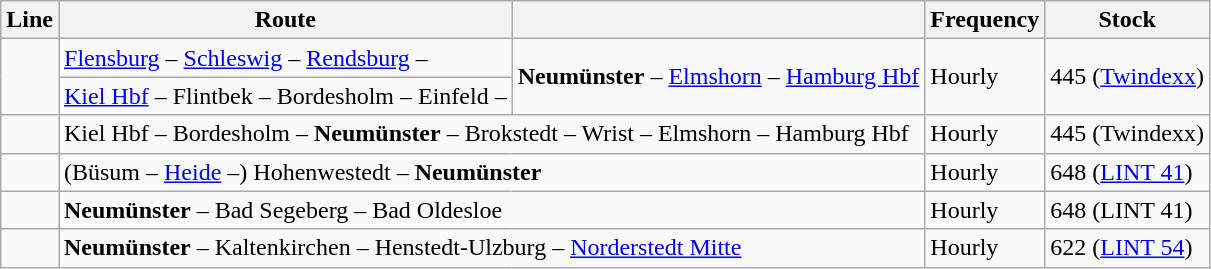<table class="wikitable">
<tr>
<th>Line</th>
<th>Route</th>
<th></th>
<th>Frequency</th>
<th>Stock</th>
</tr>
<tr>
<td rowspan="2"></td>
<td><a href='#'>Flensburg</a> – <a href='#'>Schleswig</a> – <a href='#'>Rendsburg</a> –</td>
<td rowspan="2"><strong>Neumünster</strong> – <a href='#'>Elmshorn</a> – <a href='#'>Hamburg Hbf</a></td>
<td rowspan="2">Hourly</td>
<td rowspan="2">445 (<a href='#'>Twindexx</a>)</td>
</tr>
<tr>
<td><a href='#'>Kiel Hbf</a> – Flintbek – Bordesholm – Einfeld –</td>
</tr>
<tr>
<td></td>
<td colspan="2">Kiel Hbf – Bordesholm – <strong>Neumünster</strong> – Brokstedt – Wrist – Elmshorn – Hamburg Hbf</td>
<td>Hourly</td>
<td>445 (Twindexx)</td>
</tr>
<tr>
<td></td>
<td colspan="2">(Büsum – <a href='#'>Heide</a> –) Hohenwestedt – <strong>Neumünster</strong></td>
<td>Hourly</td>
<td>648 (<a href='#'>LINT 41</a>)</td>
</tr>
<tr>
<td></td>
<td colspan="2"><strong>Neumünster</strong> – Bad Segeberg – Bad Oldesloe</td>
<td>Hourly</td>
<td>648 (LINT 41)</td>
</tr>
<tr>
<td></td>
<td colspan="2"><strong>Neumünster</strong> – Kaltenkirchen – Henstedt-Ulzburg – <a href='#'>Norderstedt Mitte</a></td>
<td>Hourly</td>
<td>622 (<a href='#'>LINT 54</a>)</td>
</tr>
</table>
